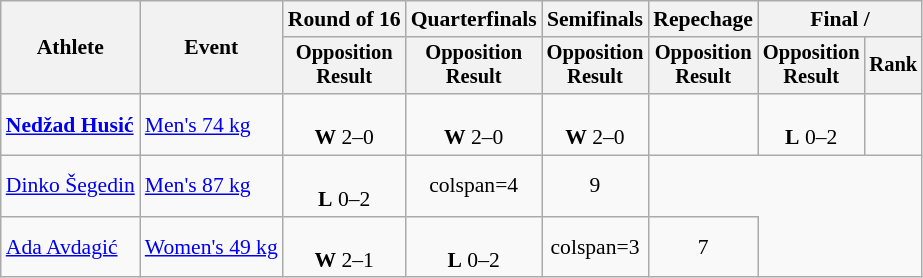<table class="wikitable" style="font-size:90%">
<tr>
<th rowspan="2">Athlete</th>
<th rowspan="2">Event</th>
<th>Round of 16</th>
<th>Quarterfinals</th>
<th>Semifinals</th>
<th>Repechage</th>
<th colspan=2>Final / </th>
</tr>
<tr style="font-size:95%">
<th>Opposition<br>Result</th>
<th>Opposition<br>Result</th>
<th>Opposition<br>Result</th>
<th>Opposition<br>Result</th>
<th>Opposition<br>Result</th>
<th>Rank</th>
</tr>
<tr align=center>
<td align=left><strong><a href='#'>Nedžad Husić</a></strong></td>
<td align=left><a href='#'>Men's 74 kg</a></td>
<td> <br><strong>W</strong> 2–0</td>
<td> <br><strong>W</strong> 2–0</td>
<td> <br><strong>W</strong> 2–0</td>
<td></td>
<td> <br><strong>L</strong> 0–2</td>
<td><strong></strong></td>
</tr>
<tr align=center>
<td align=left><a href='#'>Dinko Šegedin</a></td>
<td align=left><a href='#'>Men's 87 kg</a></td>
<td> <br><strong>L</strong> 0–2</td>
<td>colspan=4 </td>
<td>9</td>
</tr>
<tr align=center>
<td align=left><a href='#'>Ada Avdagić</a></td>
<td align=left><a href='#'>Women's 49 kg</a></td>
<td> <br><strong>W</strong> 2–1</td>
<td> <br><strong>L</strong> 0–2</td>
<td>colspan=3 </td>
<td>7</td>
</tr>
</table>
